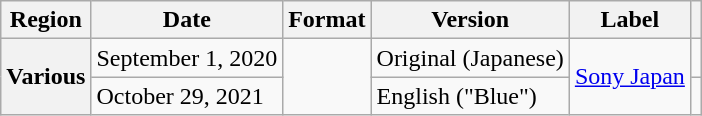<table class="wikitable plainrowheaders">
<tr>
<th scope="col">Region</th>
<th scope="col">Date</th>
<th scope="col">Format</th>
<th scope="col">Version</th>
<th scope="col">Label</th>
<th scope="col"></th>
</tr>
<tr>
<th scope="row" rowspan="2">Various</th>
<td>September 1, 2020</td>
<td rowspan="2"></td>
<td>Original (Japanese)</td>
<td rowspan="2"><a href='#'>Sony Japan</a></td>
<td style="text-align:center"></td>
</tr>
<tr>
<td>October 29, 2021</td>
<td>English ("Blue")</td>
<td style="text-align:center"></td>
</tr>
</table>
